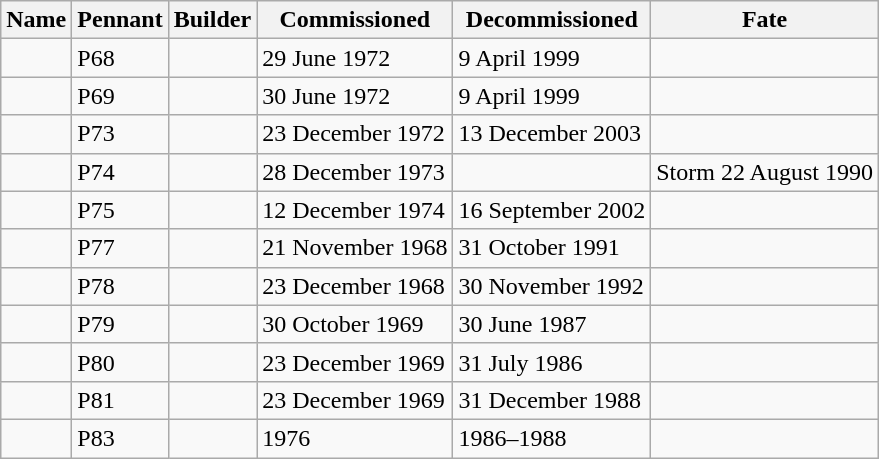<table class="sortable wikitable">
<tr>
<th>Name</th>
<th>Pennant</th>
<th>Builder</th>
<th>Commissioned</th>
<th>Decommissioned</th>
<th>Fate</th>
</tr>
<tr>
<td></td>
<td>P68</td>
<td></td>
<td>29 June 1972</td>
<td>9 April 1999</td>
<td></td>
</tr>
<tr>
<td></td>
<td>P69</td>
<td></td>
<td>30 June 1972</td>
<td>9 April 1999</td>
<td></td>
</tr>
<tr>
<td></td>
<td>P73</td>
<td></td>
<td>23 December 1972</td>
<td>13 December 2003</td>
<td></td>
</tr>
<tr>
<td></td>
<td>P74</td>
<td></td>
<td>28 December 1973</td>
<td></td>
<td>Storm 22 August 1990</td>
</tr>
<tr>
<td></td>
<td>P75</td>
<td></td>
<td>12 December 1974</td>
<td>16 September 2002</td>
<td></td>
</tr>
<tr>
<td></td>
<td>P77</td>
<td></td>
<td>21 November 1968</td>
<td>31 October 1991</td>
<td></td>
</tr>
<tr>
<td></td>
<td>P78</td>
<td></td>
<td>23 December 1968</td>
<td>30 November 1992</td>
<td></td>
</tr>
<tr>
<td></td>
<td>P79</td>
<td></td>
<td>30 October 1969</td>
<td>30 June 1987</td>
<td></td>
</tr>
<tr>
<td></td>
<td>P80</td>
<td></td>
<td>23 December 1969</td>
<td>31 July 1986</td>
<td></td>
</tr>
<tr>
<td></td>
<td>P81</td>
<td></td>
<td>23 December 1969</td>
<td>31 December 1988</td>
<td></td>
</tr>
<tr>
<td></td>
<td>P83</td>
<td></td>
<td>1976</td>
<td>1986–1988</td>
<td></td>
</tr>
</table>
